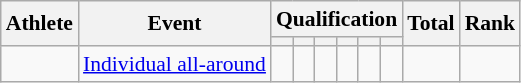<table class="wikitable" style="font-size:90%">
<tr>
<th rowspan=2>Athlete</th>
<th rowspan=2>Event</th>
<th colspan=6>Qualification</th>
<th rowspan=2>Total</th>
<th rowspan=2>Rank</th>
</tr>
<tr style="font-size:95%">
<th></th>
<th></th>
<th></th>
<th></th>
<th></th>
<th></th>
</tr>
<tr align=center>
<td align=left></td>
<td align=left><a href='#'>Individual all-around</a></td>
<td></td>
<td></td>
<td></td>
<td></td>
<td></td>
<td></td>
<td></td>
<td></td>
</tr>
</table>
